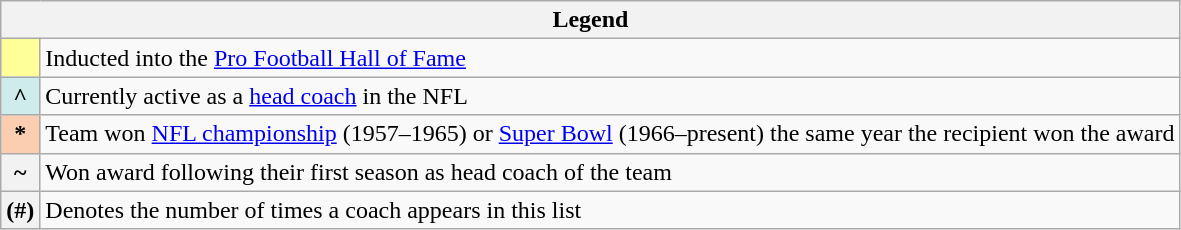<table class="wikitable mw-collapsible mw-collapsed">
<tr>
<th colspan="2">Legend</th>
</tr>
<tr>
<th scope="row" style="text-align:center; background:#FFFF99;"></th>
<td>Inducted into the <a href='#'>Pro Football Hall of Fame</a></td>
</tr>
<tr>
<th scope="row" style="text-align:center; background:#cfecec;">^</th>
<td>Currently active as a <a href='#'>head coach</a> in the NFL</td>
</tr>
<tr>
<th scope="row" style="text-align:center; background:#fbceb1;">*</th>
<td>Team won <a href='#'>NFL championship</a> (1957–1965) or <a href='#'>Super Bowl</a> (1966–present) the same year the recipient won the award</td>
</tr>
<tr>
<th scope="row" style="text-align:center;">~</th>
<td>Won award following their first season as head coach of the team</td>
</tr>
<tr>
<th scope="row" style="text-align:center;">(#)</th>
<td>Denotes the number of times a coach appears in this list</td>
</tr>
</table>
